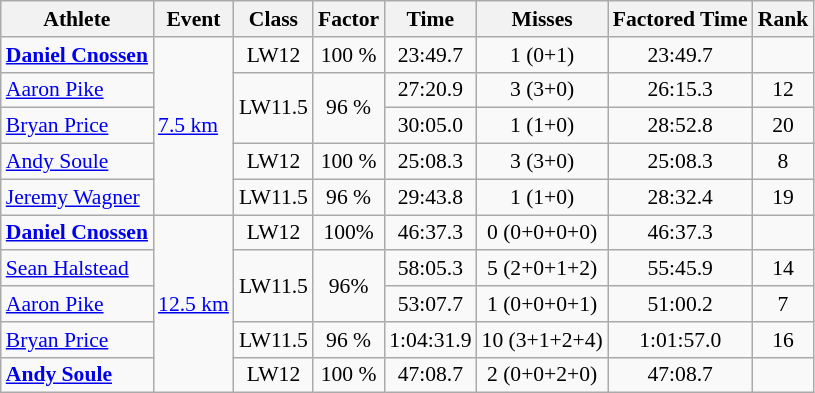<table class=wikitable style=font-size:90%;text-align:center>
<tr>
<th>Athlete</th>
<th>Event</th>
<th>Class</th>
<th>Factor</th>
<th>Time</th>
<th>Misses</th>
<th>Factored Time</th>
<th>Rank</th>
</tr>
<tr>
<td align=left><strong><a href='#'>Daniel Cnossen</a></strong></td>
<td align=left rowspan=5><a href='#'>7.5 km</a></td>
<td>LW12</td>
<td>100 %</td>
<td>23:49.7</td>
<td>1 (0+1)</td>
<td>23:49.7</td>
<td></td>
</tr>
<tr>
<td align=left><a href='#'>Aaron Pike</a></td>
<td rowspan=2>LW11.5</td>
<td rowspan=2>96 %</td>
<td>27:20.9</td>
<td>3 (3+0)</td>
<td>26:15.3</td>
<td>12</td>
</tr>
<tr>
<td align=left><a href='#'>Bryan Price</a></td>
<td>30:05.0</td>
<td>1 (1+0)</td>
<td>28:52.8</td>
<td>20</td>
</tr>
<tr>
<td align=left><a href='#'>Andy Soule</a></td>
<td>LW12</td>
<td>100 %</td>
<td>25:08.3</td>
<td>3 (3+0)</td>
<td>25:08.3</td>
<td>8</td>
</tr>
<tr>
<td align=left><a href='#'>Jeremy Wagner</a></td>
<td>LW11.5</td>
<td>96 %</td>
<td>29:43.8</td>
<td>1 (1+0)</td>
<td>28:32.4</td>
<td>19</td>
</tr>
<tr>
<td align=left><strong><a href='#'>Daniel Cnossen</a></strong></td>
<td align=left rowspan=5><a href='#'>12.5 km</a></td>
<td>LW12</td>
<td>100%</td>
<td>46:37.3</td>
<td>0 (0+0+0+0)</td>
<td>46:37.3</td>
<td></td>
</tr>
<tr>
<td align=left><a href='#'>Sean Halstead</a></td>
<td rowspan=2>LW11.5</td>
<td rowspan=2>96%</td>
<td>58:05.3</td>
<td>5 (2+0+1+2)</td>
<td>55:45.9</td>
<td>14</td>
</tr>
<tr>
<td align=left><a href='#'>Aaron Pike</a></td>
<td>53:07.7</td>
<td>1 (0+0+0+1)</td>
<td>51:00.2</td>
<td>7</td>
</tr>
<tr>
<td align=left><a href='#'>Bryan Price</a></td>
<td>LW11.5</td>
<td>96 %</td>
<td>1:04:31.9</td>
<td>10 (3+1+2+4)</td>
<td>1:01:57.0</td>
<td>16</td>
</tr>
<tr>
<td align=left><strong><a href='#'>Andy Soule</a></strong></td>
<td>LW12</td>
<td>100 %</td>
<td>47:08.7</td>
<td>2 (0+0+2+0)</td>
<td>47:08.7</td>
<td></td>
</tr>
</table>
